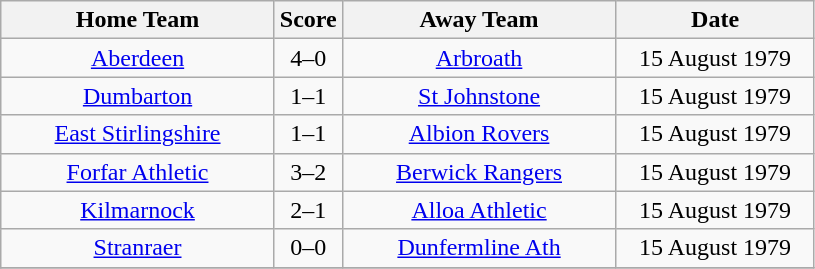<table class="wikitable" style="text-align:center;">
<tr>
<th width=175>Home Team</th>
<th width=20>Score</th>
<th width=175>Away Team</th>
<th width= 125>Date</th>
</tr>
<tr>
<td><a href='#'>Aberdeen</a></td>
<td>4–0</td>
<td><a href='#'>Arbroath</a></td>
<td>15 August 1979</td>
</tr>
<tr>
<td><a href='#'>Dumbarton</a></td>
<td>1–1</td>
<td><a href='#'>St Johnstone</a></td>
<td>15 August 1979</td>
</tr>
<tr>
<td><a href='#'>East Stirlingshire</a></td>
<td>1–1</td>
<td><a href='#'>Albion Rovers</a></td>
<td>15 August 1979</td>
</tr>
<tr>
<td><a href='#'>Forfar Athletic</a></td>
<td>3–2</td>
<td><a href='#'>Berwick Rangers</a></td>
<td>15 August 1979</td>
</tr>
<tr>
<td><a href='#'>Kilmarnock</a></td>
<td>2–1</td>
<td><a href='#'>Alloa Athletic</a></td>
<td>15 August 1979</td>
</tr>
<tr>
<td><a href='#'>Stranraer</a></td>
<td>0–0</td>
<td><a href='#'>Dunfermline Ath</a></td>
<td>15 August 1979</td>
</tr>
<tr>
</tr>
</table>
